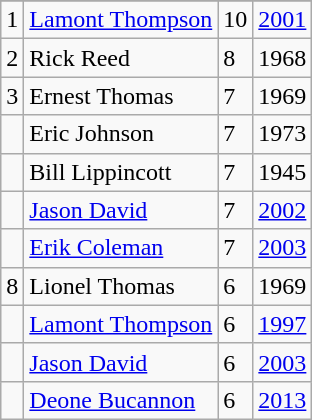<table class="wikitable">
<tr>
</tr>
<tr>
<td>1</td>
<td><a href='#'>Lamont Thompson</a></td>
<td>10</td>
<td><a href='#'>2001</a></td>
</tr>
<tr>
<td>2</td>
<td>Rick Reed</td>
<td>8</td>
<td>1968</td>
</tr>
<tr>
<td>3</td>
<td>Ernest Thomas</td>
<td>7</td>
<td>1969</td>
</tr>
<tr>
<td></td>
<td>Eric Johnson</td>
<td>7</td>
<td>1973</td>
</tr>
<tr>
<td></td>
<td>Bill Lippincott</td>
<td>7</td>
<td>1945</td>
</tr>
<tr>
<td></td>
<td><a href='#'>Jason David</a></td>
<td>7</td>
<td><a href='#'>2002</a></td>
</tr>
<tr>
<td></td>
<td><a href='#'>Erik Coleman</a></td>
<td>7</td>
<td><a href='#'>2003</a></td>
</tr>
<tr>
<td>8</td>
<td>Lionel Thomas</td>
<td>6</td>
<td>1969</td>
</tr>
<tr>
<td></td>
<td><a href='#'>Lamont Thompson</a></td>
<td>6</td>
<td><a href='#'>1997</a></td>
</tr>
<tr>
<td></td>
<td><a href='#'>Jason David</a></td>
<td>6</td>
<td><a href='#'>2003</a></td>
</tr>
<tr>
<td></td>
<td><a href='#'>Deone Bucannon</a></td>
<td>6</td>
<td><a href='#'>2013</a></td>
</tr>
</table>
